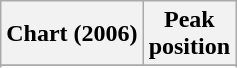<table class="wikitable sortable plainrowheaders" style="text-align:center">
<tr>
<th scope="col">Chart (2006)</th>
<th scope="col">Peak<br>position</th>
</tr>
<tr>
</tr>
<tr>
</tr>
<tr>
</tr>
</table>
